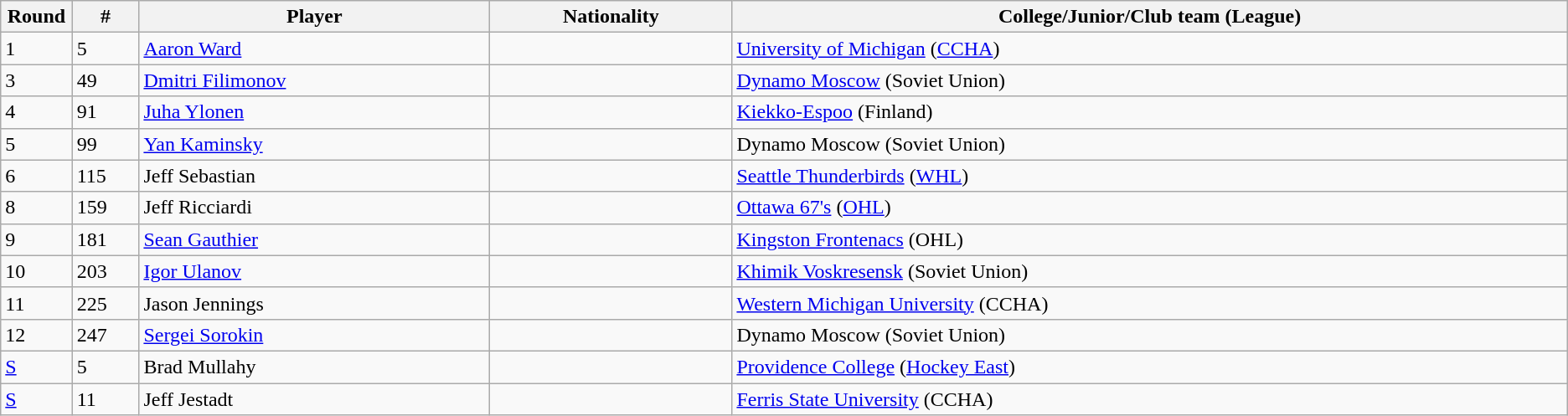<table class="wikitable">
<tr align="center">
<th bgcolor="#DDDDFF" width="4.0%">Round</th>
<th bgcolor="#DDDDFF" width="4.0%">#</th>
<th bgcolor="#DDDDFF" width="21.0%">Player</th>
<th bgcolor="#DDDDFF" width="14.5%">Nationality</th>
<th bgcolor="#DDDDFF" width="50.0%">College/Junior/Club team (League)</th>
</tr>
<tr>
<td>1</td>
<td>5</td>
<td><a href='#'>Aaron Ward</a></td>
<td></td>
<td><a href='#'>University of Michigan</a> (<a href='#'>CCHA</a>)</td>
</tr>
<tr>
<td>3</td>
<td>49</td>
<td><a href='#'>Dmitri Filimonov</a></td>
<td></td>
<td><a href='#'>Dynamo Moscow</a> (Soviet Union)</td>
</tr>
<tr>
<td>4</td>
<td>91</td>
<td><a href='#'>Juha Ylonen</a></td>
<td></td>
<td><a href='#'>Kiekko-Espoo</a> (Finland)</td>
</tr>
<tr>
<td>5</td>
<td>99</td>
<td><a href='#'>Yan Kaminsky</a></td>
<td></td>
<td>Dynamo Moscow (Soviet Union)</td>
</tr>
<tr>
<td>6</td>
<td>115</td>
<td>Jeff Sebastian</td>
<td></td>
<td><a href='#'>Seattle Thunderbirds</a> (<a href='#'>WHL</a>)</td>
</tr>
<tr>
<td>8</td>
<td>159</td>
<td>Jeff Ricciardi</td>
<td></td>
<td><a href='#'>Ottawa 67's</a> (<a href='#'>OHL</a>)</td>
</tr>
<tr>
<td>9</td>
<td>181</td>
<td><a href='#'>Sean Gauthier</a></td>
<td></td>
<td><a href='#'>Kingston Frontenacs</a> (OHL)</td>
</tr>
<tr>
<td>10</td>
<td>203</td>
<td><a href='#'>Igor Ulanov</a></td>
<td></td>
<td><a href='#'>Khimik Voskresensk</a> (Soviet Union)</td>
</tr>
<tr>
<td>11</td>
<td>225</td>
<td>Jason Jennings</td>
<td></td>
<td><a href='#'>Western Michigan University</a> (CCHA)</td>
</tr>
<tr>
<td>12</td>
<td>247</td>
<td><a href='#'>Sergei Sorokin</a></td>
<td></td>
<td>Dynamo Moscow (Soviet Union)</td>
</tr>
<tr>
<td><a href='#'>S</a></td>
<td>5</td>
<td>Brad Mullahy</td>
<td></td>
<td><a href='#'>Providence College</a> (<a href='#'>Hockey East</a>)</td>
</tr>
<tr>
<td><a href='#'>S</a></td>
<td>11</td>
<td>Jeff Jestadt</td>
<td></td>
<td><a href='#'>Ferris State University</a> (CCHA)</td>
</tr>
</table>
